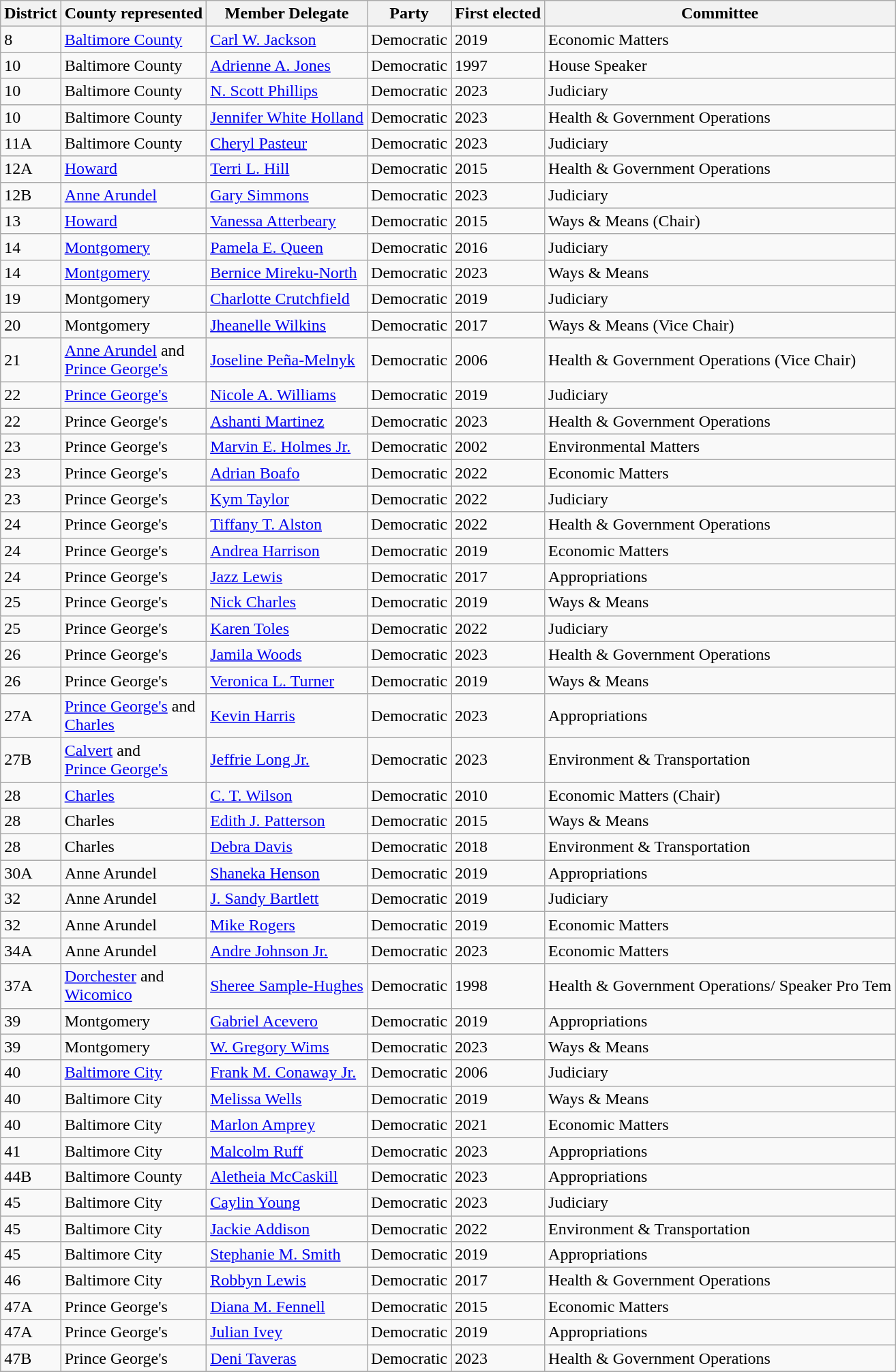<table class="sortable wikitable">
<tr>
<th>District</th>
<th>County represented</th>
<th>Member Delegate</th>
<th>Party</th>
<th>First elected</th>
<th>Committee</th>
</tr>
<tr>
<td>8</td>
<td><a href='#'>Baltimore County</a></td>
<td> <a href='#'>Carl W. Jackson</a></td>
<td>Democratic</td>
<td>2019</td>
<td>Economic Matters</td>
</tr>
<tr>
<td>10</td>
<td>Baltimore County</td>
<td> <a href='#'>Adrienne A. Jones</a></td>
<td>Democratic</td>
<td>1997</td>
<td>House Speaker</td>
</tr>
<tr>
<td>10</td>
<td>Baltimore County</td>
<td> <a href='#'>N. Scott Phillips</a></td>
<td>Democratic</td>
<td>2023</td>
<td>Judiciary</td>
</tr>
<tr>
<td>10</td>
<td>Baltimore County</td>
<td> <a href='#'>Jennifer White Holland</a></td>
<td>Democratic</td>
<td>2023</td>
<td>Health & Government Operations</td>
</tr>
<tr>
<td>11A</td>
<td>Baltimore County</td>
<td> <a href='#'>Cheryl Pasteur</a></td>
<td>Democratic</td>
<td>2023</td>
<td>Judiciary</td>
</tr>
<tr>
<td>12A</td>
<td><a href='#'>Howard</a></td>
<td> <a href='#'>Terri L. Hill</a></td>
<td>Democratic</td>
<td>2015</td>
<td>Health & Government Operations</td>
</tr>
<tr>
<td>12B</td>
<td><a href='#'>Anne Arundel</a></td>
<td> <a href='#'>Gary Simmons</a></td>
<td>Democratic</td>
<td>2023</td>
<td>Judiciary</td>
</tr>
<tr>
<td>13</td>
<td><a href='#'>Howard</a></td>
<td> <a href='#'>Vanessa Atterbeary</a></td>
<td>Democratic</td>
<td>2015</td>
<td>Ways & Means (Chair)</td>
</tr>
<tr>
<td>14</td>
<td><a href='#'>Montgomery</a></td>
<td> <a href='#'>Pamela E. Queen</a></td>
<td>Democratic</td>
<td>2016</td>
<td>Judiciary</td>
</tr>
<tr>
<td>14</td>
<td><a href='#'>Montgomery</a></td>
<td> <a href='#'>Bernice Mireku-North</a></td>
<td>Democratic</td>
<td>2023</td>
<td>Ways & Means</td>
</tr>
<tr>
<td>19</td>
<td>Montgomery</td>
<td> <a href='#'>Charlotte Crutchfield</a></td>
<td>Democratic</td>
<td>2019</td>
<td>Judiciary</td>
</tr>
<tr>
<td>20</td>
<td>Montgomery</td>
<td> <a href='#'>Jheanelle Wilkins</a></td>
<td>Democratic</td>
<td>2017</td>
<td>Ways & Means (Vice Chair)</td>
</tr>
<tr>
<td>21</td>
<td><a href='#'>Anne Arundel</a> and<br><a href='#'>Prince George's</a></td>
<td> <a href='#'>Joseline Peña-Melnyk</a></td>
<td>Democratic</td>
<td>2006</td>
<td>Health & Government Operations (Vice Chair)</td>
</tr>
<tr>
<td>22</td>
<td><a href='#'>Prince George's</a></td>
<td> <a href='#'>Nicole A. Williams</a></td>
<td>Democratic</td>
<td>2019</td>
<td>Judiciary</td>
</tr>
<tr>
<td>22</td>
<td>Prince George's</td>
<td> <a href='#'>Ashanti Martinez</a></td>
<td>Democratic</td>
<td>2023</td>
<td>Health & Government Operations</td>
</tr>
<tr>
<td>23</td>
<td>Prince George's</td>
<td> <a href='#'>Marvin E. Holmes Jr.</a></td>
<td>Democratic</td>
<td>2002</td>
<td>Environmental Matters</td>
</tr>
<tr>
<td>23</td>
<td>Prince George's</td>
<td> <a href='#'>Adrian Boafo</a></td>
<td>Democratic</td>
<td>2022</td>
<td>Economic Matters</td>
</tr>
<tr>
<td>23</td>
<td>Prince George's</td>
<td> <a href='#'>Kym Taylor</a></td>
<td>Democratic</td>
<td>2022</td>
<td>Judiciary</td>
</tr>
<tr>
<td>24</td>
<td>Prince George's</td>
<td> <a href='#'>Tiffany T. Alston</a></td>
<td>Democratic</td>
<td>2022</td>
<td>Health & Government Operations</td>
</tr>
<tr>
<td>24</td>
<td>Prince George's</td>
<td> <a href='#'>Andrea Harrison</a></td>
<td>Democratic</td>
<td>2019</td>
<td>Economic Matters</td>
</tr>
<tr>
<td>24</td>
<td>Prince George's</td>
<td> <a href='#'>Jazz Lewis</a></td>
<td>Democratic</td>
<td>2017</td>
<td>Appropriations</td>
</tr>
<tr>
<td>25</td>
<td>Prince George's</td>
<td> <a href='#'>Nick Charles</a></td>
<td>Democratic</td>
<td>2019</td>
<td>Ways & Means</td>
</tr>
<tr>
<td>25</td>
<td>Prince George's</td>
<td> <a href='#'>Karen Toles</a></td>
<td>Democratic</td>
<td>2022</td>
<td>Judiciary</td>
</tr>
<tr>
<td>26</td>
<td>Prince George's</td>
<td> <a href='#'>Jamila Woods</a></td>
<td>Democratic</td>
<td>2023</td>
<td>Health & Government Operations</td>
</tr>
<tr>
<td>26</td>
<td>Prince George's</td>
<td> <a href='#'>Veronica L. Turner</a></td>
<td>Democratic</td>
<td>2019</td>
<td>Ways & Means</td>
</tr>
<tr>
<td>27A</td>
<td><a href='#'>Prince George's</a> and<br><a href='#'>Charles</a></td>
<td> <a href='#'>Kevin Harris</a></td>
<td>Democratic</td>
<td>2023</td>
<td>Appropriations</td>
</tr>
<tr>
<td>27B</td>
<td><a href='#'>Calvert</a> and<br><a href='#'>Prince George's</a></td>
<td> <a href='#'>Jeffrie Long Jr.</a></td>
<td>Democratic</td>
<td>2023</td>
<td>Environment & Transportation</td>
</tr>
<tr>
<td>28</td>
<td><a href='#'>Charles</a></td>
<td> <a href='#'>C. T. Wilson</a></td>
<td>Democratic</td>
<td>2010</td>
<td>Economic Matters (Chair)</td>
</tr>
<tr>
<td>28</td>
<td>Charles</td>
<td> <a href='#'>Edith J. Patterson</a></td>
<td>Democratic</td>
<td>2015</td>
<td>Ways & Means</td>
</tr>
<tr>
<td>28</td>
<td>Charles</td>
<td> <a href='#'>Debra Davis</a></td>
<td>Democratic</td>
<td>2018</td>
<td>Environment & Transportation</td>
</tr>
<tr>
<td>30A</td>
<td>Anne Arundel</td>
<td> <a href='#'>Shaneka Henson</a></td>
<td>Democratic</td>
<td>2019</td>
<td>Appropriations</td>
</tr>
<tr>
<td>32</td>
<td>Anne Arundel</td>
<td> <a href='#'>J. Sandy Bartlett</a></td>
<td>Democratic</td>
<td>2019</td>
<td>Judiciary</td>
</tr>
<tr>
<td>32</td>
<td>Anne Arundel</td>
<td> <a href='#'>Mike Rogers</a></td>
<td>Democratic</td>
<td>2019</td>
<td>Economic Matters</td>
</tr>
<tr>
<td>34A</td>
<td>Anne Arundel</td>
<td> <a href='#'>Andre Johnson Jr.</a></td>
<td>Democratic</td>
<td>2023</td>
<td>Economic Matters</td>
</tr>
<tr>
<td>37A</td>
<td><a href='#'>Dorchester</a> and<br><a href='#'>Wicomico</a></td>
<td><a href='#'>Sheree Sample-Hughes</a></td>
<td>Democratic</td>
<td>1998</td>
<td>Health & Government Operations/ Speaker Pro Tem</td>
</tr>
<tr>
<td>39</td>
<td>Montgomery</td>
<td> <a href='#'>Gabriel Acevero</a></td>
<td>Democratic</td>
<td>2019</td>
<td>Appropriations</td>
</tr>
<tr>
<td>39</td>
<td>Montgomery</td>
<td> <a href='#'>W. Gregory Wims</a></td>
<td>Democratic</td>
<td>2023</td>
<td>Ways & Means</td>
</tr>
<tr>
<td>40</td>
<td><a href='#'>Baltimore City</a></td>
<td> <a href='#'>Frank M. Conaway Jr.</a></td>
<td>Democratic</td>
<td>2006</td>
<td>Judiciary</td>
</tr>
<tr>
<td>40</td>
<td>Baltimore City</td>
<td> <a href='#'>Melissa Wells</a></td>
<td>Democratic</td>
<td>2019</td>
<td>Ways & Means</td>
</tr>
<tr>
<td>40</td>
<td>Baltimore City</td>
<td> <a href='#'>Marlon Amprey</a></td>
<td>Democratic</td>
<td>2021</td>
<td>Economic Matters</td>
</tr>
<tr>
<td>41</td>
<td>Baltimore City</td>
<td><a href='#'>Malcolm Ruff</a></td>
<td>Democratic</td>
<td>2023</td>
<td>Appropriations</td>
</tr>
<tr>
<td>44B</td>
<td>Baltimore County</td>
<td> <a href='#'>Aletheia McCaskill</a></td>
<td>Democratic</td>
<td>2023</td>
<td>Appropriations</td>
</tr>
<tr>
<td>45</td>
<td>Baltimore City</td>
<td> <a href='#'>Caylin Young</a></td>
<td>Democratic</td>
<td>2023</td>
<td>Judiciary</td>
</tr>
<tr>
<td>45</td>
<td>Baltimore City</td>
<td><a href='#'>Jackie Addison</a></td>
<td>Democratic</td>
<td>2022</td>
<td>Environment & Transportation</td>
</tr>
<tr>
<td>45</td>
<td>Baltimore City</td>
<td><a href='#'>Stephanie M. Smith</a></td>
<td>Democratic</td>
<td>2019</td>
<td>Appropriations</td>
</tr>
<tr>
<td>46</td>
<td>Baltimore City</td>
<td> <a href='#'>Robbyn Lewis</a></td>
<td>Democratic</td>
<td>2017</td>
<td>Health & Government Operations</td>
</tr>
<tr>
<td>47A</td>
<td>Prince George's</td>
<td> <a href='#'>Diana M. Fennell</a></td>
<td>Democratic</td>
<td>2015</td>
<td>Economic Matters</td>
</tr>
<tr>
<td>47A</td>
<td>Prince George's</td>
<td> <a href='#'>Julian Ivey</a></td>
<td>Democratic</td>
<td>2019</td>
<td>Appropriations</td>
</tr>
<tr>
<td>47B</td>
<td>Prince George's</td>
<td> <a href='#'>Deni Taveras</a></td>
<td>Democratic</td>
<td>2023</td>
<td>Health & Government Operations</td>
</tr>
<tr>
</tr>
</table>
